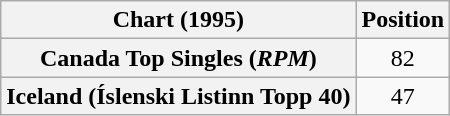<table class="wikitable plainrowheaders" style="text-align:center">
<tr>
<th>Chart (1995)</th>
<th>Position</th>
</tr>
<tr>
<th scope="row">Canada Top Singles (<em>RPM</em>)</th>
<td>82</td>
</tr>
<tr>
<th scope="row">Iceland (Íslenski Listinn Topp 40)</th>
<td>47</td>
</tr>
</table>
